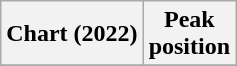<table class="wikitable plainrowheaders" style="text-align:center">
<tr>
<th scope="col">Chart (2022)</th>
<th scope="col">Peak<br>position</th>
</tr>
<tr>
</tr>
</table>
